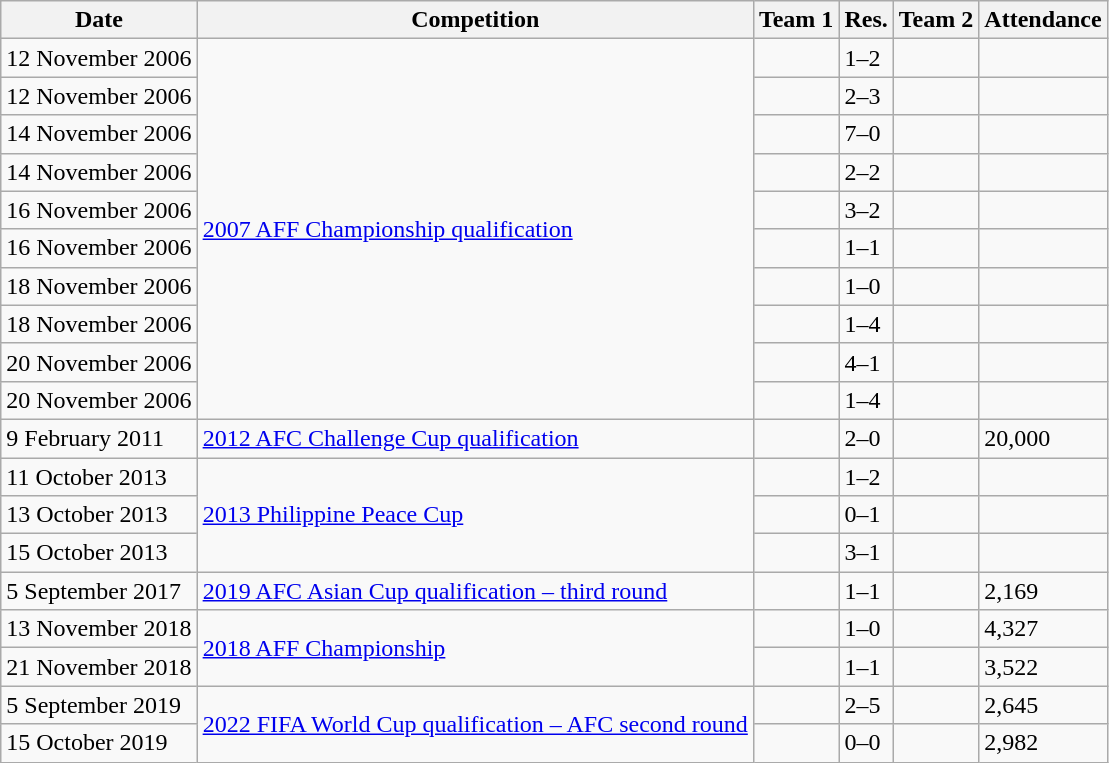<table class="wikitable">
<tr>
<th>Date</th>
<th>Competition</th>
<th>Team 1</th>
<th>Res.</th>
<th>Team 2</th>
<th>Attendance</th>
</tr>
<tr>
<td>12 November 2006</td>
<td rowspan="10"><a href='#'>2007 AFF Championship qualification</a></td>
<td></td>
<td>1–2</td>
<td></td>
<td></td>
</tr>
<tr>
<td>12 November 2006</td>
<td></td>
<td>2–3</td>
<td></td>
<td></td>
</tr>
<tr>
<td>14 November 2006</td>
<td></td>
<td>7–0</td>
<td></td>
<td></td>
</tr>
<tr>
<td>14 November 2006</td>
<td></td>
<td>2–2</td>
<td></td>
<td></td>
</tr>
<tr>
<td>16 November 2006</td>
<td></td>
<td>3–2</td>
<td></td>
<td></td>
</tr>
<tr>
<td>16 November 2006</td>
<td></td>
<td>1–1</td>
<td></td>
<td></td>
</tr>
<tr>
<td>18 November 2006</td>
<td></td>
<td>1–0</td>
<td></td>
<td></td>
</tr>
<tr>
<td>18 November 2006</td>
<td></td>
<td>1–4</td>
<td></td>
<td></td>
</tr>
<tr>
<td>20 November 2006</td>
<td></td>
<td>4–1</td>
<td></td>
<td></td>
</tr>
<tr>
<td>20 November 2006</td>
<td></td>
<td>1–4</td>
<td></td>
<td></td>
</tr>
<tr>
<td>9 February 2011</td>
<td><a href='#'>2012 AFC Challenge Cup qualification</a></td>
<td></td>
<td>2–0</td>
<td></td>
<td>20,000</td>
</tr>
<tr>
<td>11 October 2013</td>
<td rowspan="3"><a href='#'>2013 Philippine Peace Cup</a></td>
<td></td>
<td>1–2</td>
<td></td>
<td></td>
</tr>
<tr>
<td>13 October 2013</td>
<td></td>
<td>0–1</td>
<td></td>
<td></td>
</tr>
<tr>
<td>15 October 2013</td>
<td></td>
<td>3–1</td>
<td></td>
<td></td>
</tr>
<tr>
<td>5 September 2017</td>
<td><a href='#'>2019 AFC Asian Cup qualification – third round</a></td>
<td></td>
<td>1–1</td>
<td></td>
<td>2,169</td>
</tr>
<tr>
<td>13 November 2018</td>
<td rowspan="2"><a href='#'>2018 AFF Championship</a></td>
<td></td>
<td>1–0</td>
<td></td>
<td>4,327</td>
</tr>
<tr>
<td>21 November 2018</td>
<td></td>
<td>1–1</td>
<td></td>
<td>3,522</td>
</tr>
<tr>
<td>5 September 2019</td>
<td rowspan="2"><a href='#'>2022 FIFA World Cup qualification – AFC second round</a></td>
<td></td>
<td>2–5</td>
<td></td>
<td>2,645</td>
</tr>
<tr>
<td>15 October 2019</td>
<td></td>
<td>0–0</td>
<td></td>
<td>2,982</td>
</tr>
</table>
